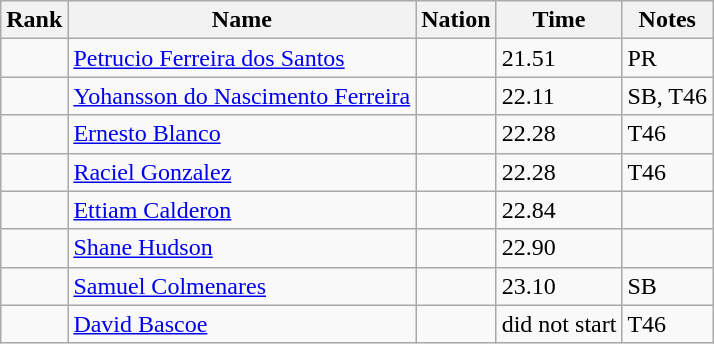<table class="wikitable sortable">
<tr>
<th>Rank</th>
<th>Name</th>
<th>Nation</th>
<th>Time</th>
<th>Notes</th>
</tr>
<tr>
<td></td>
<td><a href='#'>Petrucio Ferreira dos Santos</a></td>
<td></td>
<td>21.51</td>
<td>PR</td>
</tr>
<tr>
<td></td>
<td><a href='#'>Yohansson do Nascimento Ferreira</a></td>
<td></td>
<td>22.11</td>
<td>SB, T46</td>
</tr>
<tr>
<td></td>
<td><a href='#'>Ernesto Blanco</a></td>
<td></td>
<td>22.28</td>
<td>T46</td>
</tr>
<tr>
<td></td>
<td><a href='#'>Raciel Gonzalez</a></td>
<td></td>
<td>22.28</td>
<td>T46</td>
</tr>
<tr>
<td></td>
<td><a href='#'>Ettiam Calderon</a></td>
<td></td>
<td>22.84</td>
<td></td>
</tr>
<tr>
<td></td>
<td><a href='#'>Shane Hudson</a></td>
<td></td>
<td>22.90</td>
<td></td>
</tr>
<tr>
<td></td>
<td><a href='#'>Samuel Colmenares</a></td>
<td></td>
<td>23.10</td>
<td>SB</td>
</tr>
<tr>
<td></td>
<td><a href='#'>David Bascoe</a></td>
<td></td>
<td>did not start</td>
<td>T46</td>
</tr>
</table>
